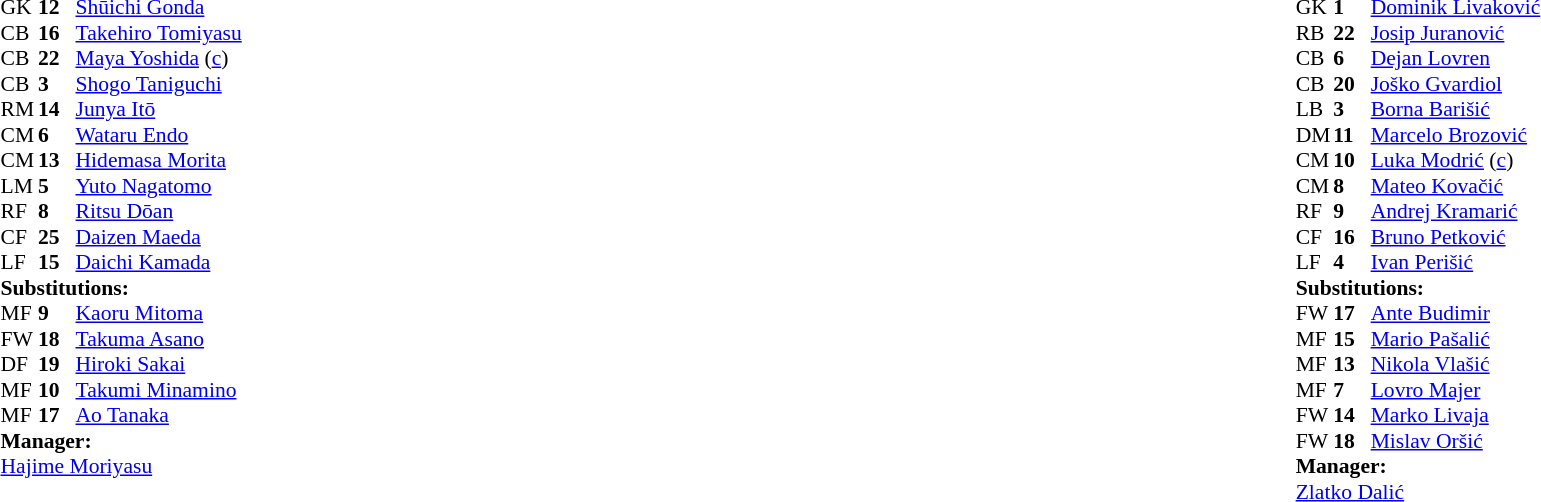<table width="100%">
<tr>
<td valign="top" width="40%"><br><table style="font-size:90%" cellspacing="0" cellpadding="0">
<tr>
<th width=25></th>
<th width=25></th>
</tr>
<tr>
<td>GK</td>
<td><strong>12</strong></td>
<td><a href='#'>Shūichi Gonda</a></td>
</tr>
<tr>
<td>CB</td>
<td><strong>16</strong></td>
<td><a href='#'>Takehiro Tomiyasu</a></td>
</tr>
<tr>
<td>CB</td>
<td><strong>22</strong></td>
<td><a href='#'>Maya Yoshida</a> (<a href='#'>c</a>)</td>
</tr>
<tr>
<td>CB</td>
<td><strong>3</strong></td>
<td><a href='#'>Shogo Taniguchi</a></td>
</tr>
<tr>
<td>RM</td>
<td><strong>14</strong></td>
<td><a href='#'>Junya Itō</a></td>
</tr>
<tr>
<td>CM</td>
<td><strong>6</strong></td>
<td><a href='#'>Wataru Endo</a></td>
</tr>
<tr>
<td>CM</td>
<td><strong>13</strong></td>
<td><a href='#'>Hidemasa Morita</a></td>
<td></td>
<td></td>
</tr>
<tr>
<td>LM</td>
<td><strong>5</strong></td>
<td><a href='#'>Yuto Nagatomo</a></td>
<td></td>
<td></td>
</tr>
<tr>
<td>RF</td>
<td><strong>8</strong></td>
<td><a href='#'>Ritsu Dōan</a></td>
<td></td>
<td></td>
</tr>
<tr>
<td>CF</td>
<td><strong>25</strong></td>
<td><a href='#'>Daizen Maeda</a></td>
<td></td>
<td></td>
</tr>
<tr>
<td>LF</td>
<td><strong>15</strong></td>
<td><a href='#'>Daichi Kamada</a></td>
<td></td>
<td></td>
</tr>
<tr>
<td colspan=3><strong>Substitutions:</strong></td>
</tr>
<tr>
<td>MF</td>
<td><strong>9</strong></td>
<td><a href='#'>Kaoru Mitoma</a></td>
<td></td>
<td></td>
</tr>
<tr>
<td>FW</td>
<td><strong>18</strong></td>
<td><a href='#'>Takuma Asano</a></td>
<td></td>
<td></td>
</tr>
<tr>
<td>DF</td>
<td><strong>19</strong></td>
<td><a href='#'>Hiroki Sakai</a></td>
<td></td>
<td></td>
</tr>
<tr>
<td>MF</td>
<td><strong>10</strong></td>
<td><a href='#'>Takumi Minamino</a></td>
<td></td>
<td></td>
</tr>
<tr>
<td>MF</td>
<td><strong>17</strong></td>
<td><a href='#'>Ao Tanaka</a></td>
<td></td>
<td></td>
</tr>
<tr>
<td colspan=3><strong>Manager:</strong></td>
</tr>
<tr>
<td colspan=3><a href='#'>Hajime Moriyasu</a></td>
</tr>
</table>
</td>
<td valign="top"></td>
<td valign="top" width="50%"><br><table style="font-size:90%; margin:auto" cellspacing="0" cellpadding="0">
<tr>
<th width=25></th>
<th width=25></th>
</tr>
<tr>
<td>GK</td>
<td><strong>1</strong></td>
<td><a href='#'>Dominik Livaković</a></td>
</tr>
<tr>
<td>RB</td>
<td><strong>22</strong></td>
<td><a href='#'>Josip Juranović</a></td>
</tr>
<tr>
<td>CB</td>
<td><strong>6</strong></td>
<td><a href='#'>Dejan Lovren</a></td>
</tr>
<tr>
<td>CB</td>
<td><strong>20</strong></td>
<td><a href='#'>Joško Gvardiol</a></td>
</tr>
<tr>
<td>LB</td>
<td><strong>3</strong></td>
<td><a href='#'>Borna Barišić</a></td>
<td></td>
</tr>
<tr>
<td>DM</td>
<td><strong>11</strong></td>
<td><a href='#'>Marcelo Brozović</a></td>
</tr>
<tr>
<td>CM</td>
<td><strong>10</strong></td>
<td><a href='#'>Luka Modrić</a> (<a href='#'>c</a>)</td>
<td></td>
<td></td>
</tr>
<tr>
<td>CM</td>
<td><strong>8</strong></td>
<td><a href='#'>Mateo Kovačić</a></td>
<td></td>
<td></td>
</tr>
<tr>
<td>RF</td>
<td><strong>9</strong></td>
<td><a href='#'>Andrej Kramarić</a></td>
<td></td>
<td></td>
</tr>
<tr>
<td>CF</td>
<td><strong>16</strong></td>
<td><a href='#'>Bruno Petković</a></td>
<td></td>
<td></td>
</tr>
<tr>
<td>LF</td>
<td><strong>4</strong></td>
<td><a href='#'>Ivan Perišić</a></td>
<td></td>
<td></td>
</tr>
<tr>
<td colspan=3><strong>Substitutions:</strong></td>
</tr>
<tr>
<td>FW</td>
<td><strong>17</strong></td>
<td><a href='#'>Ante Budimir</a></td>
<td></td>
<td></td>
<td></td>
</tr>
<tr>
<td>MF</td>
<td><strong>15</strong></td>
<td><a href='#'>Mario Pašalić</a></td>
<td></td>
<td></td>
</tr>
<tr>
<td>MF</td>
<td><strong>13</strong></td>
<td><a href='#'>Nikola Vlašić</a></td>
<td></td>
<td></td>
</tr>
<tr>
<td>MF</td>
<td><strong>7</strong></td>
<td><a href='#'>Lovro Majer</a></td>
<td></td>
<td></td>
</tr>
<tr>
<td>FW</td>
<td><strong>14</strong></td>
<td><a href='#'>Marko Livaja</a></td>
<td></td>
<td></td>
<td></td>
</tr>
<tr>
<td>FW</td>
<td><strong>18</strong></td>
<td><a href='#'>Mislav Oršić</a></td>
<td></td>
<td></td>
</tr>
<tr>
<td colspan=3><strong>Manager:</strong></td>
</tr>
<tr>
<td colspan=3><a href='#'>Zlatko Dalić</a></td>
</tr>
</table>
</td>
</tr>
</table>
